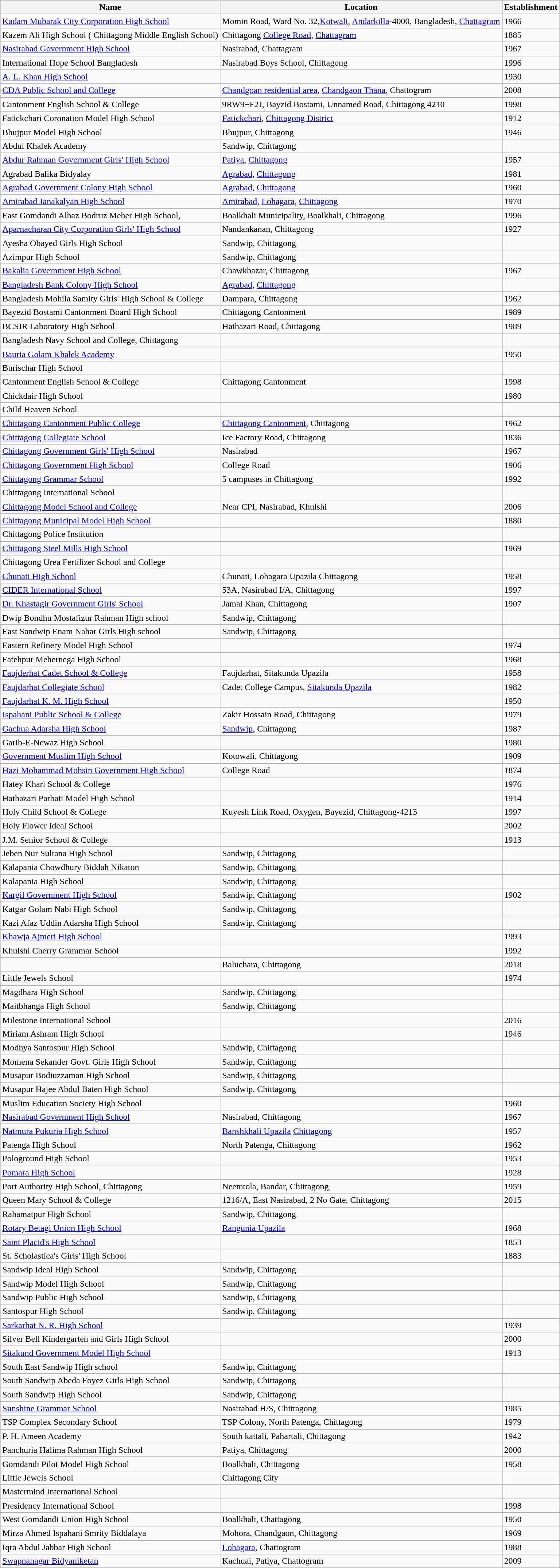<table class="wikitable sortable">
<tr>
<th>Name</th>
<th>Location</th>
<td><strong>Establishment</strong></td>
</tr>
<tr>
<td><a href='#'>Kadam Mubarak City Corporation High School</a></td>
<td>Momin Road, Ward No. 32,<a href='#'>Kotwali</a>, <a href='#'>Andarkilla</a>-4000, Bangladesh, <a href='#'>Chattagram</a></td>
<td>1966</td>
</tr>
<tr>
</tr>
<tr>
<td>Kazem Ali High School ( Chittagong Middle English School)</td>
<td>Chittagong <a href='#'>College  Road</a>, <a href='#'>Chattagram</a></td>
<td>1885</td>
</tr>
<tr>
<td><a href='#'>Nasirabad Government High School</a></td>
<td>Nasirabad, Chattagram</td>
<td>1967</td>
</tr>
<tr 04>
<td>International Hope School Bangladesh</td>
<td>Nasirabad Boys School, Chittagong</td>
<td>1996</td>
</tr>
<tr>
<td><a href='#'>A. L. Khan High School</a></td>
<td></td>
<td>1930</td>
</tr>
<tr>
<td><a href='#'>CDA Public School and College</a></td>
<td><a href='#'>Chandgoan residential area</a>, <a href='#'>Chandgaon Thana</a>, Chattogram</td>
<td>2008</td>
</tr>
<tr>
<td>Cantonment English School & College</td>
<td>9RW9+F2J, Bayzid Bostami, Unnamed Road, Chittagong 4210</td>
<td>1998</td>
</tr>
<tr>
<td>Fatickchari Coronation Model High School</td>
<td><a href='#'>Fatickchari</a>, <a href='#'>Chittagong District</a></td>
<td>1912</td>
</tr>
<tr>
<td>Bhujpur Model High School</td>
<td>Bhujpur, Chittagong</td>
<td>1946</td>
</tr>
<tr>
<td>Abdul Khalek Academy</td>
<td>Sandwip, Chittagong</td>
<td></td>
</tr>
<tr>
<td><a href='#'>Abdur Rahman Government Girls' High School</a></td>
<td><a href='#'>Patiya</a>, <a href='#'>Chittagong</a></td>
<td>1957</td>
</tr>
<tr>
<td>Agrabad Balika Bidyalay</td>
<td><a href='#'>Agrabad</a>, <a href='#'>Chittagong</a></td>
<td>1981</td>
</tr>
<tr>
<td><a href='#'>Agrabad Government Colony High School</a></td>
<td><a href='#'>Agrabad</a>, <a href='#'>Chittagong</a></td>
<td>1960</td>
</tr>
<tr>
<td><a href='#'>Amirabad Janakalyan High School</a></td>
<td><a href='#'>Amirabad</a>, <a href='#'>Lohagara</a>, <a href='#'>Chittagong</a></td>
<td>1970</td>
</tr>
<tr>
<td>East Gomdandi Alhaz Bodruz Meher High School,</td>
<td>Boalkhali Municipality, Boalkhali, Chittagong</td>
<td>1996</td>
</tr>
<tr>
<td><a href='#'>Aparnacharan City Corporation Girls' High School</a></td>
<td>Nandankanan, Chittagong</td>
<td>1927</td>
</tr>
<tr>
<td>Ayesha Obayed Girls High School</td>
<td>Sandwip, Chittagong</td>
<td></td>
</tr>
<tr>
<td>Azimpur High School</td>
<td>Sandwip, Chittagong</td>
<td></td>
</tr>
<tr>
<td><a href='#'>Bakalia Government High School</a></td>
<td>Chawkbazar, Chittagong</td>
<td>1967</td>
</tr>
<tr>
<td><a href='#'>Bangladesh Bank Colony High School</a></td>
<td><a href='#'>Agrabad</a>, <a href='#'>Chittagong</a></td>
<td></td>
</tr>
<tr>
<td>Bangladesh Mohila Samity Girls' High School & College</td>
<td>Dampara, Chittagong</td>
<td>1962</td>
</tr>
<tr>
<td>Bayezid Bostami Cantonment Board High School</td>
<td>Chittagong Cantonment</td>
<td>1989</td>
</tr>
<tr>
<td>BCSIR Laboratory High School</td>
<td>Hathazari Road, Chittagong</td>
<td>1989</td>
</tr>
<tr>
<td>Bangladesh Navy School and College, Chittagong</td>
<td></td>
<td></td>
</tr>
<tr>
<td><a href='#'>Bauria Golam Khalek Academy</a></td>
<td></td>
<td>1950</td>
</tr>
<tr>
<td>Burischar High School</td>
<td></td>
<td></td>
</tr>
<tr>
<td>Cantonment English School & College</td>
<td>Chittagong Cantonment</td>
<td>1998</td>
</tr>
<tr>
<td>Chickdair High School</td>
<td></td>
<td>1980</td>
</tr>
<tr>
<td>Child Heaven School</td>
<td></td>
<td></td>
</tr>
<tr>
<td><a href='#'>Chittagong Cantonment Public College</a></td>
<td><a href='#'>Chittagong Cantonment</a>, Chittagong</td>
<td>1962</td>
</tr>
<tr>
<td><a href='#'>Chittagong Collegiate School</a></td>
<td>Ice Factory Road, Chittagong</td>
<td>1836</td>
</tr>
<tr>
<td><a href='#'>Chittagong Government Girls' High School</a></td>
<td>Nasirabad</td>
<td>1967</td>
</tr>
<tr>
<td><a href='#'>Chittagong Government High School</a></td>
<td>College Road</td>
<td>1906</td>
</tr>
<tr>
<td><a href='#'>Chittagong Grammar School</a></td>
<td>5 campuses in Chittagong</td>
<td>1992</td>
</tr>
<tr>
<td>Chittagong International School</td>
<td></td>
<td></td>
</tr>
<tr>
<td><a href='#'>Chittagong Model School and College</a></td>
<td>Near CPI, Nasirabad, Khulshi</td>
<td>2006</td>
</tr>
<tr>
<td><a href='#'>Chittagong Municipal Model High School</a></td>
<td></td>
<td>1880</td>
</tr>
<tr>
<td>Chittagong Police Institution</td>
<td></td>
<td></td>
</tr>
<tr>
<td><a href='#'>Chittagong Steel Mills High School</a></td>
<td></td>
<td>1969</td>
</tr>
<tr>
<td>Chittagong Urea Fertilizer School and College</td>
<td></td>
<td></td>
</tr>
<tr>
<td><a href='#'>Chunati High School</a></td>
<td>Chunati, Lohagara Upazila Chittagong</td>
<td>1958</td>
</tr>
<tr>
<td><a href='#'>CIDER International School</a></td>
<td>53A, Nasirabad I/A, Chittagong</td>
<td>1997</td>
</tr>
<tr>
<td><a href='#'>Dr. Khastagir Government Girls' School</a></td>
<td>Jamal Khan, Chittagong</td>
<td>1907</td>
</tr>
<tr>
<td>Dwip Bondhu Mostafizur Rahman High school</td>
<td>Sandwip, Chittagong</td>
<td></td>
</tr>
<tr>
<td>East Sandwip Enam Nahar Girls High school</td>
<td>Sandwip, Chittagong</td>
<td></td>
</tr>
<tr>
<td>Eastern Refinery Model High School</td>
<td></td>
<td>1974</td>
</tr>
<tr>
<td>Fatehpur Mehernega High School</td>
<td></td>
<td>1968</td>
</tr>
<tr>
<td><a href='#'>Faujderhat Cadet School & College</a></td>
<td>Faujdarhat, Sitakunda Upazila</td>
<td>1958</td>
</tr>
<tr>
<td><a href='#'>Faujdarhat Collegiate School</a></td>
<td>Cadet College Campus, <a href='#'>Sitakunda Upazila</a></td>
<td>1982</td>
</tr>
<tr>
<td><a href='#'>Faujdarhat K. M. High School</a></td>
<td></td>
<td>1950</td>
</tr>
<tr>
<td><a href='#'>Ispahani Public School & College</a></td>
<td>Zakir Hossain Road, Chittagong</td>
<td>1979</td>
</tr>
<tr>
<td><a href='#'>Gachua Adarsha High School</a></td>
<td><a href='#'>Sandwip</a>, Chittagong</td>
<td>1987</td>
</tr>
<tr>
<td>Garib-E-Newaz High School</td>
<td></td>
<td>1980</td>
</tr>
<tr>
<td><a href='#'>Government Muslim High School</a></td>
<td>Kotowali, Chittagong</td>
<td>1909</td>
</tr>
<tr>
<td><a href='#'>Hazi Mohammad Mohsin Government High School</a></td>
<td>College Road</td>
<td>1874</td>
</tr>
<tr>
<td>Hatey Khari School & College</td>
<td></td>
<td>1976</td>
</tr>
<tr>
<td>Hathazari Parbati Model High School</td>
<td></td>
<td>1914</td>
</tr>
<tr>
<td>Holy Child School & College</td>
<td>Kuyesh Link Road, Oxygen, Bayezid, Chittagong-4213</td>
<td>1997</td>
</tr>
<tr>
<td>Holy Flower Ideal School</td>
<td></td>
<td>2002</td>
</tr>
<tr>
<td>J.M. Senior School & College</td>
<td></td>
<td>1913</td>
</tr>
<tr>
<td>Jeben Nur Sultana High School</td>
<td>Sandwip, Chittagong</td>
<td></td>
</tr>
<tr>
<td>Kalapania Chowdhury Biddah Nikaton</td>
<td>Sandwip, Chittagong</td>
<td></td>
</tr>
<tr>
<td>Kalapania High School</td>
<td>Sandwip, Chittagong</td>
<td></td>
</tr>
<tr>
<td><a href='#'>Kargil Government High School</a></td>
<td>Sandwip, Chittagong</td>
<td>1902</td>
</tr>
<tr>
<td>Katgar Golam Nabi High School</td>
<td>Sandwip, Chittagong</td>
<td></td>
</tr>
<tr>
<td>Kazi Afaz Uddin Adarsha High School</td>
<td>Sandwip, Chittagong</td>
<td></td>
</tr>
<tr>
<td><a href='#'>Khawja Ajmeri High School</a></td>
<td></td>
<td>1993</td>
</tr>
<tr>
<td>Khulshi Cherry Grammar School</td>
<td></td>
<td>1992</td>
</tr>
<tr>
<td></td>
<td>Baluchara, Chittagong</td>
<td>2018</td>
</tr>
<tr>
<td>Little Jewels School</td>
<td></td>
<td>1974</td>
</tr>
<tr>
<td>Magdhara High School</td>
<td>Sandwip, Chittagong</td>
<td></td>
</tr>
<tr>
<td>Maitbhanga High School</td>
<td>Sandwip, Chittagong</td>
<td></td>
</tr>
<tr>
<td>Milestone International School</td>
<td></td>
<td>2016</td>
</tr>
<tr>
<td>Miriam Ashram High School</td>
<td></td>
<td>1946</td>
</tr>
<tr>
<td>Modhya Santospur High School</td>
<td>Sandwip, Chittagong</td>
<td></td>
</tr>
<tr>
<td>Momena Sekander Govt. Girls High School</td>
<td>Sandwip, Chittagong</td>
<td></td>
</tr>
<tr>
<td>Musapur Bodiuzzaman High School</td>
<td>Sandwip, Chittagong</td>
<td></td>
</tr>
<tr>
<td>Musapur Hajee Abdul Baten High School</td>
<td>Sandwip, Chittagong</td>
<td></td>
</tr>
<tr>
<td>Muslim Education Society High School</td>
<td></td>
<td>1960</td>
</tr>
<tr>
<td><a href='#'>Nasirabad Government High School</a></td>
<td>Nasirabad, Chittagong</td>
<td>1967</td>
</tr>
<tr>
<td><a href='#'>Natmura Pukuria High School</a></td>
<td><a href='#'>Banshkhali Upazila</a> <a href='#'>Chittagong</a></td>
<td>1957</td>
</tr>
<tr>
<td>Patenga High School</td>
<td>North Patenga, Chittagong</td>
<td>1962</td>
</tr>
<tr>
<td>Pologround High School</td>
<td></td>
<td>1953</td>
</tr>
<tr>
<td><a href='#'>Pomara High School</a></td>
<td></td>
<td>1928</td>
</tr>
<tr>
<td>Port Authority High School, Chittagong</td>
<td>Neemtola, Bandar, Chittagong</td>
<td>1959</td>
</tr>
<tr>
<td>Queen Mary School & College</td>
<td>1216/A, East Nasirabad, 2 No Gate, Chittagong</td>
<td>2015</td>
</tr>
<tr>
<td>Rahamatpur High School</td>
<td>Sandwip, Chittagong</td>
<td></td>
</tr>
<tr>
<td><a href='#'>Rotary Betagi Union High School</a></td>
<td><a href='#'>Rangunia Upazila</a></td>
<td>1968</td>
</tr>
<tr>
<td><a href='#'>Saint Placid's High School</a></td>
<td></td>
<td>1853</td>
</tr>
<tr>
<td>St. Scholastica's Girls' High School</td>
<td></td>
<td>1883</td>
</tr>
<tr>
<td>Sandwip Ideal High School</td>
<td>Sandwip, Chittagong</td>
<td></td>
</tr>
<tr>
<td>Sandwip Model High School</td>
<td>Sandwip, Chittagong</td>
<td></td>
</tr>
<tr>
<td>Sandwip Public High School</td>
<td>Sandwip, Chittagong</td>
<td></td>
</tr>
<tr>
<td>Santospur High School</td>
<td>Sandwip, Chittagong</td>
<td></td>
</tr>
<tr>
<td><a href='#'>Sarkarhat N. R. High School</a></td>
<td></td>
<td>1939</td>
</tr>
<tr>
<td>Silver Bell Kindergarten and Girls High School</td>
<td></td>
<td>2000</td>
</tr>
<tr>
<td><a href='#'>Sitakund Government Model High School</a></td>
<td></td>
<td>1913</td>
</tr>
<tr>
<td>South East Sandwip High school</td>
<td>Sandwip, Chittagong</td>
<td></td>
</tr>
<tr>
<td>South Sandwip Abeda Foyez Girls High School</td>
<td>Sandwip, Chittagong</td>
<td></td>
</tr>
<tr>
<td>South Sandwip High School</td>
<td>Sandwip, Chittagong</td>
<td></td>
</tr>
<tr>
<td><a href='#'>Sunshine Grammar School</a></td>
<td>Nasirabad H/S, Chittagong</td>
<td>1985</td>
</tr>
<tr>
<td>TSP Complex Secondary School</td>
<td>TSP Colony, North Patenga, Chittagong</td>
<td>1979</td>
</tr>
<tr>
<td>P. H. Ameen Academy</td>
<td>South kattali, Pahartali, Chittagong</td>
<td>1942</td>
</tr>
<tr>
<td>Panchuria Halima Rahman High School</td>
<td>Patiya, Chittagong</td>
<td>2000</td>
</tr>
<tr 1946>
<td>Gomdandi Pilot Model High School</td>
<td>Boalkhali, Chittagong</td>
<td>1958</td>
</tr>
<tr>
<td>Little Jewels School</td>
<td>Chittagong City</td>
<td></td>
</tr>
<tr>
<td>Mastermind International School</td>
<td></td>
<td></td>
</tr>
<tr Bakalia Premier School and College>
<td>Presidency International School</td>
<td></td>
<td>1998</td>
</tr>
<tr>
<td>West Gomdandi Union High School</td>
<td>Boalkhali, Chattagong</td>
<td>1950</td>
</tr>
<tr>
<td>Mirza Ahmed Ispahani Smrity Biddalaya</td>
<td>Mohora, Chandgaon, Chittagong</td>
<td>1969</td>
</tr>
<tr>
<td>Iqra Abdul Jabbar High School</td>
<td><a href='#'>Lohagara</a>, Chattogram</td>
<td>1988</td>
</tr>
<tr>
<td><a href='#'>Swapnanagar Bidyaniketan</a></td>
<td>Kachuai, Patiya, Chattogram</td>
<td>2009</td>
</tr>
</table>
